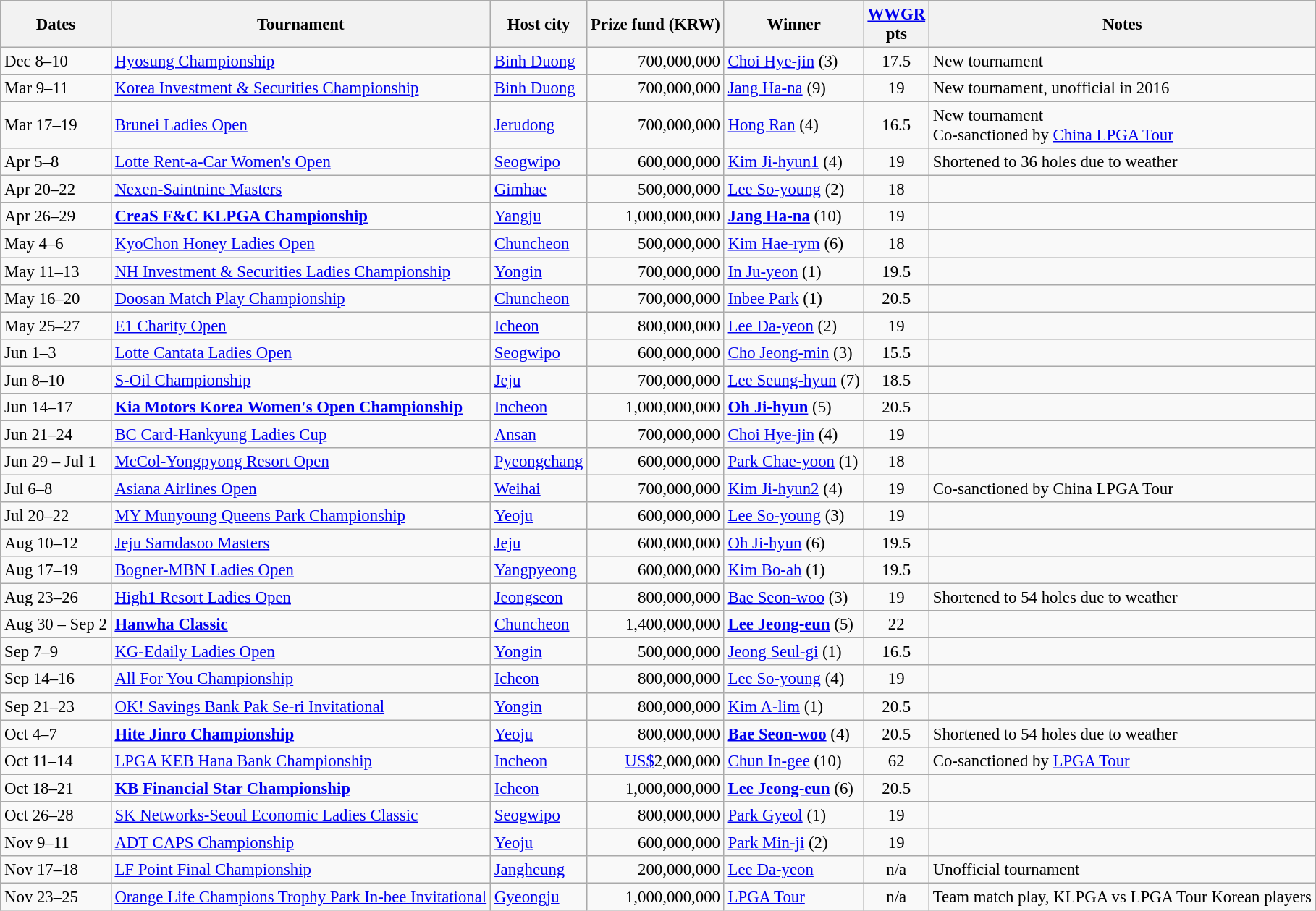<table class="wikitable sortable" style="font-size:95%;">
<tr>
<th>Dates</th>
<th>Tournament</th>
<th>Host city</th>
<th>Prize fund (KRW)</th>
<th>Winner</th>
<th><a href='#'>WWGR</a><br>pts</th>
<th>Notes</th>
</tr>
<tr>
<td>Dec 8–10</td>
<td><a href='#'>Hyosung Championship</a></td>
<td> <a href='#'>Binh Duong</a></td>
<td align=right>700,000,000</td>
<td> <a href='#'>Choi Hye-jin</a> (3)</td>
<td align=center>17.5</td>
<td>New tournament</td>
</tr>
<tr>
<td>Mar 9–11</td>
<td><a href='#'>Korea Investment & Securities Championship</a></td>
<td> <a href='#'>Binh Duong</a></td>
<td align=right>700,000,000</td>
<td> <a href='#'>Jang Ha-na</a> (9)</td>
<td align=center>19</td>
<td>New tournament, unofficial in 2016</td>
</tr>
<tr>
<td>Mar 17–19</td>
<td><a href='#'>Brunei Ladies Open</a></td>
<td> <a href='#'>Jerudong</a></td>
<td align=right>700,000,000</td>
<td> <a href='#'>Hong Ran</a> (4)</td>
<td align=center>16.5</td>
<td>New tournament<br>Co-sanctioned by <a href='#'>China LPGA Tour</a></td>
</tr>
<tr>
<td>Apr 5–8</td>
<td><a href='#'>Lotte Rent-a-Car Women's Open</a></td>
<td> <a href='#'>Seogwipo</a></td>
<td align=right>600,000,000</td>
<td> <a href='#'>Kim Ji-hyun1</a> (4)</td>
<td align=center>19</td>
<td>Shortened to 36 holes due to weather</td>
</tr>
<tr>
<td>Apr 20–22</td>
<td><a href='#'>Nexen-Saintnine Masters</a></td>
<td> <a href='#'>Gimhae</a></td>
<td align=right>500,000,000</td>
<td> <a href='#'>Lee So-young</a> (2)</td>
<td align=center>18</td>
<td></td>
</tr>
<tr>
<td>Apr 26–29</td>
<td><strong><a href='#'>CreaS F&C KLPGA Championship</a></strong></td>
<td> <a href='#'>Yangju</a></td>
<td align=right>1,000,000,000</td>
<td> <strong><a href='#'>Jang Ha-na</a></strong> (10)</td>
<td align=center>19</td>
<td></td>
</tr>
<tr>
<td>May 4–6</td>
<td><a href='#'>KyoChon Honey Ladies Open</a></td>
<td> <a href='#'>Chuncheon</a></td>
<td align=right>500,000,000</td>
<td> <a href='#'>Kim Hae-rym</a> (6)</td>
<td align=center>18</td>
<td></td>
</tr>
<tr>
<td>May 11–13</td>
<td><a href='#'>NH Investment & Securities Ladies Championship</a></td>
<td> <a href='#'>Yongin</a></td>
<td align=right>700,000,000</td>
<td> <a href='#'>In Ju-yeon</a> (1)</td>
<td align=center>19.5</td>
<td></td>
</tr>
<tr>
<td>May 16–20</td>
<td><a href='#'>Doosan Match Play Championship</a></td>
<td> <a href='#'>Chuncheon</a></td>
<td align=right>700,000,000</td>
<td> <a href='#'>Inbee Park</a> (1)</td>
<td align=center>20.5</td>
<td></td>
</tr>
<tr>
<td>May 25–27</td>
<td><a href='#'>E1 Charity Open</a></td>
<td> <a href='#'>Icheon</a></td>
<td align=right>800,000,000</td>
<td> <a href='#'>Lee Da-yeon</a> (2)</td>
<td align=center>19</td>
<td></td>
</tr>
<tr>
<td>Jun 1–3</td>
<td><a href='#'>Lotte Cantata Ladies Open</a></td>
<td> <a href='#'>Seogwipo</a></td>
<td align=right>600,000,000</td>
<td> <a href='#'>Cho Jeong-min</a> (3)</td>
<td align=center>15.5</td>
<td></td>
</tr>
<tr>
<td>Jun 8–10</td>
<td><a href='#'>S-Oil Championship</a></td>
<td> <a href='#'>Jeju</a></td>
<td align=right>700,000,000</td>
<td> <a href='#'>Lee Seung-hyun</a> (7)</td>
<td align=center>18.5</td>
<td></td>
</tr>
<tr>
<td>Jun 14–17</td>
<td><strong><a href='#'>Kia Motors Korea Women's Open Championship</a></strong></td>
<td> <a href='#'>Incheon</a></td>
<td align=right>1,000,000,000</td>
<td> <strong><a href='#'>Oh Ji-hyun</a></strong> (5)</td>
<td align=center>20.5</td>
<td></td>
</tr>
<tr>
<td>Jun 21–24</td>
<td><a href='#'>BC Card-Hankyung Ladies Cup</a></td>
<td> <a href='#'>Ansan</a></td>
<td align=right>700,000,000</td>
<td> <a href='#'>Choi Hye-jin</a> (4)</td>
<td align=center>19</td>
<td></td>
</tr>
<tr>
<td>Jun 29 – Jul 1</td>
<td><a href='#'>McCol-Yongpyong Resort Open</a></td>
<td> <a href='#'>Pyeongchang</a></td>
<td align=right>600,000,000</td>
<td> <a href='#'>Park Chae-yoon</a> (1)</td>
<td align=center>18</td>
<td></td>
</tr>
<tr>
<td>Jul 6–8</td>
<td><a href='#'>Asiana Airlines Open</a></td>
<td> <a href='#'>Weihai</a></td>
<td align=right>700,000,000</td>
<td> <a href='#'>Kim Ji-hyun2</a> (4)</td>
<td align=center>19</td>
<td>Co-sanctioned by China LPGA Tour</td>
</tr>
<tr>
<td>Jul 20–22</td>
<td><a href='#'>MY Munyoung Queens Park Championship</a></td>
<td> <a href='#'>Yeoju</a></td>
<td align=right>600,000,000</td>
<td> <a href='#'>Lee So-young</a> (3)</td>
<td align=center>19</td>
<td></td>
</tr>
<tr>
<td>Aug 10–12</td>
<td><a href='#'>Jeju Samdasoo Masters</a></td>
<td> <a href='#'>Jeju</a></td>
<td align=right>600,000,000</td>
<td> <a href='#'>Oh Ji-hyun</a> (6)</td>
<td align=center>19.5</td>
<td></td>
</tr>
<tr>
<td>Aug 17–19</td>
<td><a href='#'>Bogner-MBN Ladies Open</a></td>
<td> <a href='#'>Yangpyeong</a></td>
<td align=right>600,000,000</td>
<td> <a href='#'>Kim Bo-ah</a> (1)</td>
<td align=center>19.5</td>
<td></td>
</tr>
<tr>
<td>Aug 23–26</td>
<td><a href='#'>High1 Resort Ladies Open</a></td>
<td> <a href='#'>Jeongseon</a></td>
<td align=right>800,000,000</td>
<td> <a href='#'>Bae Seon-woo</a> (3)</td>
<td align=center>19</td>
<td>Shortened to 54 holes due to weather</td>
</tr>
<tr>
<td>Aug 30 – Sep 2</td>
<td><strong><a href='#'>Hanwha Classic</a></strong></td>
<td> <a href='#'>Chuncheon</a></td>
<td align=right>1,400,000,000</td>
<td> <strong><a href='#'>Lee Jeong-eun</a></strong> (5)</td>
<td align=center>22</td>
<td></td>
</tr>
<tr>
<td>Sep 7–9</td>
<td><a href='#'>KG-Edaily Ladies Open</a></td>
<td> <a href='#'>Yongin</a></td>
<td align=right>500,000,000</td>
<td> <a href='#'>Jeong Seul-gi</a> (1)</td>
<td align=center>16.5</td>
<td></td>
</tr>
<tr>
<td>Sep 14–16</td>
<td><a href='#'>All For You Championship</a></td>
<td> <a href='#'>Icheon</a></td>
<td align=right>800,000,000</td>
<td> <a href='#'>Lee So-young</a> (4)</td>
<td align=center>19</td>
<td></td>
</tr>
<tr>
<td>Sep 21–23</td>
<td><a href='#'>OK! Savings Bank Pak Se-ri Invitational</a></td>
<td> <a href='#'>Yongin</a></td>
<td align=right>800,000,000</td>
<td> <a href='#'>Kim A-lim</a> (1)</td>
<td align=center>20.5</td>
<td></td>
</tr>
<tr>
<td>Oct 4–7</td>
<td><strong><a href='#'>Hite Jinro Championship</a></strong></td>
<td> <a href='#'>Yeoju</a></td>
<td align=right>800,000,000</td>
<td> <strong><a href='#'>Bae Seon-woo</a></strong> (4)</td>
<td align=center>20.5</td>
<td>Shortened to 54 holes due to weather</td>
</tr>
<tr>
<td>Oct 11–14</td>
<td><a href='#'>LPGA KEB Hana Bank Championship</a></td>
<td> <a href='#'>Incheon</a></td>
<td align=right><a href='#'>US$</a>2,000,000</td>
<td> <a href='#'>Chun In-gee</a> (10)</td>
<td align=center>62</td>
<td>Co-sanctioned by <a href='#'>LPGA Tour</a></td>
</tr>
<tr>
<td>Oct 18–21</td>
<td><strong><a href='#'>KB Financial Star Championship</a></strong></td>
<td> <a href='#'>Icheon</a></td>
<td align=right>1,000,000,000</td>
<td> <strong><a href='#'>Lee Jeong-eun</a></strong> (6)</td>
<td align=center>20.5</td>
<td></td>
</tr>
<tr>
<td>Oct 26–28</td>
<td><a href='#'>SK Networks-Seoul Economic Ladies Classic</a></td>
<td> <a href='#'>Seogwipo</a></td>
<td align=right>800,000,000</td>
<td> <a href='#'>Park Gyeol</a> (1)</td>
<td align=center>19</td>
<td></td>
</tr>
<tr>
<td>Nov 9–11</td>
<td><a href='#'>ADT CAPS Championship</a></td>
<td> <a href='#'>Yeoju</a></td>
<td align=right>600,000,000</td>
<td> <a href='#'>Park Min-ji</a> (2)</td>
<td align=center>19</td>
<td></td>
</tr>
<tr>
<td>Nov 17–18</td>
<td><a href='#'>LF Point Final Championship</a></td>
<td> <a href='#'>Jangheung</a></td>
<td align=right>200,000,000</td>
<td> <a href='#'>Lee Da-yeon</a></td>
<td align=center>n/a</td>
<td>Unofficial tournament</td>
</tr>
<tr>
<td>Nov 23–25</td>
<td><a href='#'>Orange Life Champions Trophy Park In-bee Invitational</a></td>
<td> <a href='#'>Gyeongju</a></td>
<td align=right>1,000,000,000</td>
<td><a href='#'>LPGA Tour</a></td>
<td align=center>n/a</td>
<td>Team match play, KLPGA vs LPGA Tour Korean players</td>
</tr>
</table>
